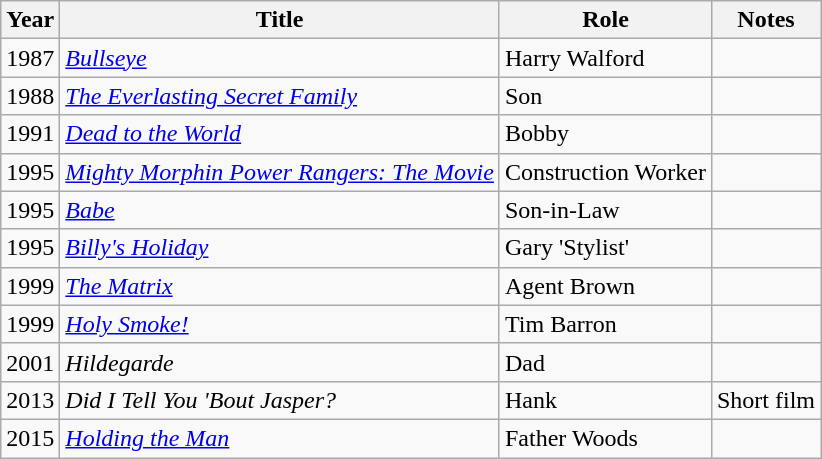<table class=wikitable>
<tr>
<th>Year</th>
<th>Title</th>
<th>Role</th>
<th>Notes</th>
</tr>
<tr>
<td>1987</td>
<td><em><a href='#'>Bullseye</a></em></td>
<td>Harry Walford</td>
<td></td>
</tr>
<tr>
<td>1988</td>
<td><em><a href='#'>The Everlasting Secret Family</a></em></td>
<td>Son</td>
<td></td>
</tr>
<tr>
<td>1991</td>
<td><em><a href='#'>Dead to the World</a></em></td>
<td>Bobby</td>
<td></td>
</tr>
<tr>
<td>1995</td>
<td><em><a href='#'>Mighty Morphin Power Rangers: The Movie</a></em></td>
<td>Construction Worker</td>
<td></td>
</tr>
<tr>
<td>1995</td>
<td><em><a href='#'>Babe</a></em></td>
<td>Son-in-Law</td>
<td></td>
</tr>
<tr>
<td>1995</td>
<td><em><a href='#'>Billy's Holiday</a></em></td>
<td>Gary 'Stylist'</td>
<td></td>
</tr>
<tr>
<td>1999</td>
<td><em><a href='#'>The Matrix</a></em></td>
<td>Agent Brown</td>
<td></td>
</tr>
<tr>
<td>1999</td>
<td><em><a href='#'>Holy Smoke!</a></em></td>
<td>Tim Barron</td>
<td></td>
</tr>
<tr>
<td>2001</td>
<td><em>Hildegarde</em></td>
<td>Dad</td>
<td></td>
</tr>
<tr>
<td>2013</td>
<td><em>Did I Tell You 'Bout Jasper?</em></td>
<td>Hank</td>
<td>Short film</td>
</tr>
<tr>
<td>2015</td>
<td><em><a href='#'>Holding the Man</a></em></td>
<td>Father Woods</td>
<td></td>
</tr>
</table>
